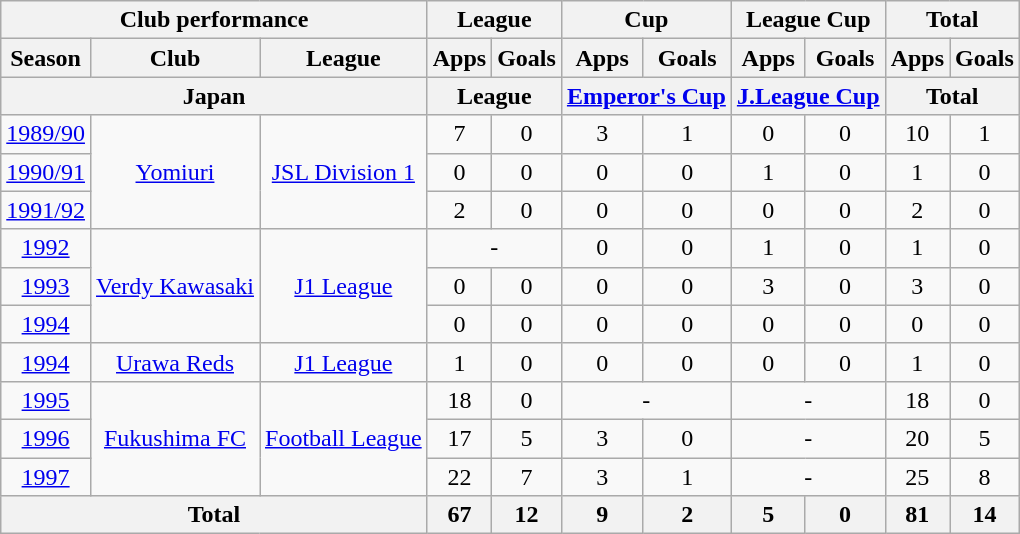<table class="wikitable" style="text-align:center;">
<tr>
<th colspan=3>Club performance</th>
<th colspan=2>League</th>
<th colspan=2>Cup</th>
<th colspan=2>League Cup</th>
<th colspan=2>Total</th>
</tr>
<tr>
<th>Season</th>
<th>Club</th>
<th>League</th>
<th>Apps</th>
<th>Goals</th>
<th>Apps</th>
<th>Goals</th>
<th>Apps</th>
<th>Goals</th>
<th>Apps</th>
<th>Goals</th>
</tr>
<tr>
<th colspan=3>Japan</th>
<th colspan=2>League</th>
<th colspan=2><a href='#'>Emperor's Cup</a></th>
<th colspan=2><a href='#'>J.League Cup</a></th>
<th colspan=2>Total</th>
</tr>
<tr>
<td><a href='#'>1989/90</a></td>
<td rowspan="3"><a href='#'>Yomiuri</a></td>
<td rowspan="3"><a href='#'>JSL Division 1</a></td>
<td>7</td>
<td>0</td>
<td>3</td>
<td>1</td>
<td>0</td>
<td>0</td>
<td>10</td>
<td>1</td>
</tr>
<tr>
<td><a href='#'>1990/91</a></td>
<td>0</td>
<td>0</td>
<td>0</td>
<td>0</td>
<td>1</td>
<td>0</td>
<td>1</td>
<td>0</td>
</tr>
<tr>
<td><a href='#'>1991/92</a></td>
<td>2</td>
<td>0</td>
<td>0</td>
<td>0</td>
<td>0</td>
<td>0</td>
<td>2</td>
<td>0</td>
</tr>
<tr>
<td><a href='#'>1992</a></td>
<td rowspan="3"><a href='#'>Verdy Kawasaki</a></td>
<td rowspan="3"><a href='#'>J1 League</a></td>
<td colspan="2">-</td>
<td>0</td>
<td>0</td>
<td>1</td>
<td>0</td>
<td>1</td>
<td>0</td>
</tr>
<tr>
<td><a href='#'>1993</a></td>
<td>0</td>
<td>0</td>
<td>0</td>
<td>0</td>
<td>3</td>
<td>0</td>
<td>3</td>
<td>0</td>
</tr>
<tr>
<td><a href='#'>1994</a></td>
<td>0</td>
<td>0</td>
<td>0</td>
<td>0</td>
<td>0</td>
<td>0</td>
<td>0</td>
<td>0</td>
</tr>
<tr>
<td><a href='#'>1994</a></td>
<td><a href='#'>Urawa Reds</a></td>
<td><a href='#'>J1 League</a></td>
<td>1</td>
<td>0</td>
<td>0</td>
<td>0</td>
<td>0</td>
<td>0</td>
<td>1</td>
<td>0</td>
</tr>
<tr>
<td><a href='#'>1995</a></td>
<td rowspan="3"><a href='#'>Fukushima FC</a></td>
<td rowspan="3"><a href='#'>Football League</a></td>
<td>18</td>
<td>0</td>
<td colspan="2">-</td>
<td colspan="2">-</td>
<td>18</td>
<td>0</td>
</tr>
<tr>
<td><a href='#'>1996</a></td>
<td>17</td>
<td>5</td>
<td>3</td>
<td>0</td>
<td colspan="2">-</td>
<td>20</td>
<td>5</td>
</tr>
<tr>
<td><a href='#'>1997</a></td>
<td>22</td>
<td>7</td>
<td>3</td>
<td>1</td>
<td colspan="2">-</td>
<td>25</td>
<td>8</td>
</tr>
<tr>
<th colspan=3>Total</th>
<th>67</th>
<th>12</th>
<th>9</th>
<th>2</th>
<th>5</th>
<th>0</th>
<th>81</th>
<th>14</th>
</tr>
</table>
